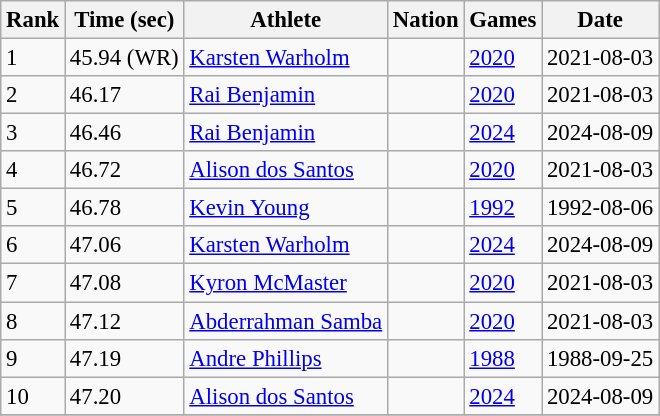<table class=wikitable style="font-size:95%">
<tr>
<th>Rank</th>
<th>Time (sec)</th>
<th>Athlete</th>
<th>Nation</th>
<th>Games</th>
<th>Date</th>
</tr>
<tr>
<td>1</td>
<td>45.94 (WR)</td>
<td><a href='#'>Karsten Warholm</a></td>
<td></td>
<td><a href='#'>2020</a></td>
<td>2021-08-03</td>
</tr>
<tr>
<td>2</td>
<td>46.17</td>
<td><a href='#'>Rai Benjamin</a></td>
<td></td>
<td><a href='#'>2020</a></td>
<td>2021-08-03</td>
</tr>
<tr>
<td>3</td>
<td>46.46</td>
<td><a href='#'>Rai Benjamin</a></td>
<td></td>
<td><a href='#'>2024</a></td>
<td>2024-08-09</td>
</tr>
<tr>
<td>4</td>
<td>46.72</td>
<td><a href='#'>Alison dos Santos</a></td>
<td></td>
<td><a href='#'>2020</a></td>
<td>2021-08-03</td>
</tr>
<tr>
<td>5</td>
<td>46.78</td>
<td><a href='#'>Kevin Young</a></td>
<td></td>
<td><a href='#'>1992</a></td>
<td>1992-08-06</td>
</tr>
<tr>
<td>6</td>
<td>47.06</td>
<td><a href='#'>Karsten Warholm</a></td>
<td></td>
<td><a href='#'>2024</a></td>
<td>2024-08-09</td>
</tr>
<tr>
<td>7</td>
<td>47.08</td>
<td><a href='#'>Kyron McMaster</a></td>
<td></td>
<td><a href='#'>2020</a></td>
<td>2021-08-03</td>
</tr>
<tr>
<td>8</td>
<td>47.12</td>
<td><a href='#'>Abderrahman Samba</a></td>
<td></td>
<td><a href='#'>2020</a></td>
<td>2021-08-03</td>
</tr>
<tr>
<td>9</td>
<td>47.19</td>
<td><a href='#'>Andre Phillips</a></td>
<td></td>
<td><a href='#'>1988</a></td>
<td>1988-09-25</td>
</tr>
<tr>
<td>10</td>
<td>47.20</td>
<td><a href='#'>Alison dos Santos</a></td>
<td></td>
<td><a href='#'>2024</a></td>
<td>2024-08-09</td>
</tr>
<tr>
</tr>
</table>
